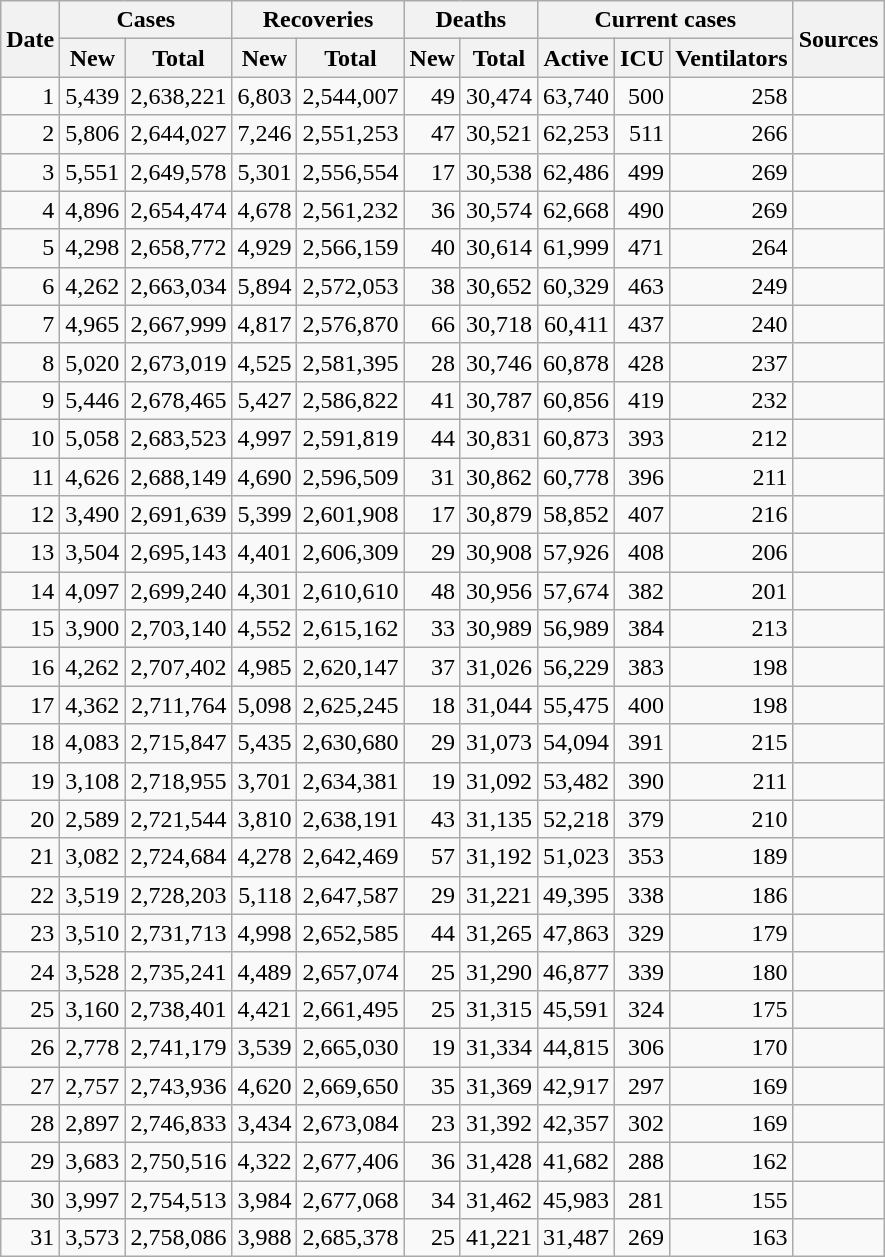<table class="wikitable sortable mw-collapsible mw-collapsed sticky-header-multi sort-under" style="text-align:right;">
<tr>
<th rowspan=2>Date</th>
<th colspan=2>Cases</th>
<th colspan=2>Recoveries</th>
<th colspan=2>Deaths</th>
<th colspan=3>Current cases</th>
<th rowspan=2 class="unsortable">Sources</th>
</tr>
<tr>
<th>New</th>
<th>Total</th>
<th>New</th>
<th>Total</th>
<th>New</th>
<th>Total</th>
<th>Active</th>
<th>ICU</th>
<th>Ventilators</th>
</tr>
<tr>
<td>1</td>
<td>5,439</td>
<td>2,638,221</td>
<td>6,803</td>
<td>2,544,007</td>
<td>49</td>
<td>30,474</td>
<td>63,740</td>
<td>500</td>
<td>258</td>
<td></td>
</tr>
<tr>
<td>2</td>
<td>5,806</td>
<td>2,644,027</td>
<td>7,246</td>
<td>2,551,253</td>
<td>47</td>
<td>30,521</td>
<td>62,253</td>
<td>511</td>
<td>266</td>
<td></td>
</tr>
<tr>
<td>3</td>
<td>5,551</td>
<td>2,649,578</td>
<td>5,301</td>
<td>2,556,554</td>
<td>17</td>
<td>30,538</td>
<td>62,486</td>
<td>499</td>
<td>269</td>
<td></td>
</tr>
<tr>
<td>4</td>
<td>4,896</td>
<td>2,654,474</td>
<td>4,678</td>
<td>2,561,232</td>
<td>36</td>
<td>30,574</td>
<td>62,668</td>
<td>490</td>
<td>269</td>
<td></td>
</tr>
<tr>
<td>5</td>
<td>4,298</td>
<td>2,658,772</td>
<td>4,929</td>
<td>2,566,159</td>
<td>40</td>
<td>30,614</td>
<td>61,999</td>
<td>471</td>
<td>264</td>
<td></td>
</tr>
<tr>
<td>6</td>
<td>4,262</td>
<td>2,663,034</td>
<td>5,894</td>
<td>2,572,053</td>
<td>38</td>
<td>30,652</td>
<td>60,329</td>
<td>463</td>
<td>249</td>
<td></td>
</tr>
<tr>
<td>7</td>
<td>4,965</td>
<td>2,667,999</td>
<td>4,817</td>
<td>2,576,870</td>
<td>66</td>
<td>30,718</td>
<td>60,411</td>
<td>437</td>
<td>240</td>
<td></td>
</tr>
<tr>
<td>8</td>
<td>5,020</td>
<td>2,673,019</td>
<td>4,525</td>
<td>2,581,395</td>
<td>28</td>
<td>30,746</td>
<td>60,878</td>
<td>428</td>
<td>237</td>
<td></td>
</tr>
<tr>
<td>9</td>
<td>5,446</td>
<td>2,678,465</td>
<td>5,427</td>
<td>2,586,822</td>
<td>41</td>
<td>30,787</td>
<td>60,856</td>
<td>419</td>
<td>232</td>
<td></td>
</tr>
<tr>
<td>10</td>
<td>5,058</td>
<td>2,683,523</td>
<td>4,997</td>
<td>2,591,819</td>
<td>44</td>
<td>30,831</td>
<td>60,873</td>
<td>393</td>
<td>212</td>
<td></td>
</tr>
<tr>
<td>11</td>
<td>4,626</td>
<td>2,688,149</td>
<td>4,690</td>
<td>2,596,509</td>
<td>31</td>
<td>30,862</td>
<td>60,778</td>
<td>396</td>
<td>211</td>
<td></td>
</tr>
<tr>
<td>12</td>
<td>3,490</td>
<td>2,691,639</td>
<td>5,399</td>
<td>2,601,908</td>
<td>17</td>
<td>30,879</td>
<td>58,852</td>
<td>407</td>
<td>216</td>
<td></td>
</tr>
<tr>
<td>13</td>
<td>3,504</td>
<td>2,695,143</td>
<td>4,401</td>
<td>2,606,309</td>
<td>29</td>
<td>30,908</td>
<td>57,926</td>
<td>408</td>
<td>206</td>
<td></td>
</tr>
<tr>
<td>14</td>
<td>4,097</td>
<td>2,699,240</td>
<td>4,301</td>
<td>2,610,610</td>
<td>48</td>
<td>30,956</td>
<td>57,674</td>
<td>382</td>
<td>201</td>
<td></td>
</tr>
<tr>
<td>15</td>
<td>3,900</td>
<td>2,703,140</td>
<td>4,552</td>
<td>2,615,162</td>
<td>33</td>
<td>30,989</td>
<td>56,989</td>
<td>384</td>
<td>213</td>
<td></td>
</tr>
<tr>
<td>16</td>
<td>4,262</td>
<td>2,707,402</td>
<td>4,985</td>
<td>2,620,147</td>
<td>37</td>
<td>31,026</td>
<td>56,229</td>
<td>383</td>
<td>198</td>
<td></td>
</tr>
<tr>
<td>17</td>
<td>4,362</td>
<td>2,711,764</td>
<td>5,098</td>
<td>2,625,245</td>
<td>18</td>
<td>31,044</td>
<td>55,475</td>
<td>400</td>
<td>198</td>
<td></td>
</tr>
<tr>
<td>18</td>
<td>4,083</td>
<td>2,715,847</td>
<td>5,435</td>
<td>2,630,680</td>
<td>29</td>
<td>31,073</td>
<td>54,094</td>
<td>391</td>
<td>215</td>
<td></td>
</tr>
<tr>
<td>19</td>
<td>3,108</td>
<td>2,718,955</td>
<td>3,701</td>
<td>2,634,381</td>
<td>19</td>
<td>31,092</td>
<td>53,482</td>
<td>390</td>
<td>211</td>
<td></td>
</tr>
<tr>
<td>20</td>
<td>2,589</td>
<td>2,721,544</td>
<td>3,810</td>
<td>2,638,191</td>
<td>43</td>
<td>31,135</td>
<td>52,218</td>
<td>379</td>
<td>210</td>
<td></td>
</tr>
<tr>
<td>21</td>
<td>3,082</td>
<td>2,724,684</td>
<td>4,278</td>
<td>2,642,469</td>
<td>57</td>
<td>31,192</td>
<td>51,023</td>
<td>353</td>
<td>189</td>
<td></td>
</tr>
<tr>
<td>22</td>
<td>3,519</td>
<td>2,728,203</td>
<td>5,118</td>
<td>2,647,587</td>
<td>29</td>
<td>31,221</td>
<td>49,395</td>
<td>338</td>
<td>186</td>
<td></td>
</tr>
<tr>
<td>23</td>
<td>3,510</td>
<td>2,731,713</td>
<td>4,998</td>
<td>2,652,585</td>
<td>44</td>
<td>31,265</td>
<td>47,863</td>
<td>329</td>
<td>179</td>
<td></td>
</tr>
<tr>
<td>24</td>
<td>3,528</td>
<td>2,735,241</td>
<td>4,489</td>
<td>2,657,074</td>
<td>25</td>
<td>31,290</td>
<td>46,877</td>
<td>339</td>
<td>180</td>
<td></td>
</tr>
<tr>
<td>25</td>
<td>3,160</td>
<td>2,738,401</td>
<td>4,421</td>
<td>2,661,495</td>
<td>25</td>
<td>31,315</td>
<td>45,591</td>
<td>324</td>
<td>175</td>
<td></td>
</tr>
<tr>
<td>26</td>
<td>2,778</td>
<td>2,741,179</td>
<td>3,539</td>
<td>2,665,030</td>
<td>19</td>
<td>31,334</td>
<td>44,815</td>
<td>306</td>
<td>170</td>
<td></td>
</tr>
<tr>
<td>27</td>
<td>2,757</td>
<td>2,743,936</td>
<td>4,620</td>
<td>2,669,650</td>
<td>35</td>
<td>31,369</td>
<td>42,917</td>
<td>297</td>
<td>169</td>
<td></td>
</tr>
<tr>
<td>28</td>
<td>2,897</td>
<td>2,746,833</td>
<td>3,434</td>
<td>2,673,084</td>
<td>23</td>
<td>31,392</td>
<td>42,357</td>
<td>302</td>
<td>169</td>
<td></td>
</tr>
<tr>
<td>29</td>
<td>3,683</td>
<td>2,750,516</td>
<td>4,322</td>
<td>2,677,406</td>
<td>36</td>
<td>31,428</td>
<td>41,682</td>
<td>288</td>
<td>162</td>
<td></td>
</tr>
<tr>
<td>30</td>
<td>3,997</td>
<td>2,754,513</td>
<td>3,984</td>
<td>2,677,068</td>
<td>34</td>
<td>31,462</td>
<td>45,983</td>
<td>281</td>
<td>155</td>
<td></td>
</tr>
<tr>
<td>31</td>
<td>3,573</td>
<td>2,758,086</td>
<td>3,988</td>
<td>2,685,378</td>
<td>25</td>
<td>41,221</td>
<td>31,487</td>
<td>269</td>
<td>163</td>
<td></td>
</tr>
</table>
